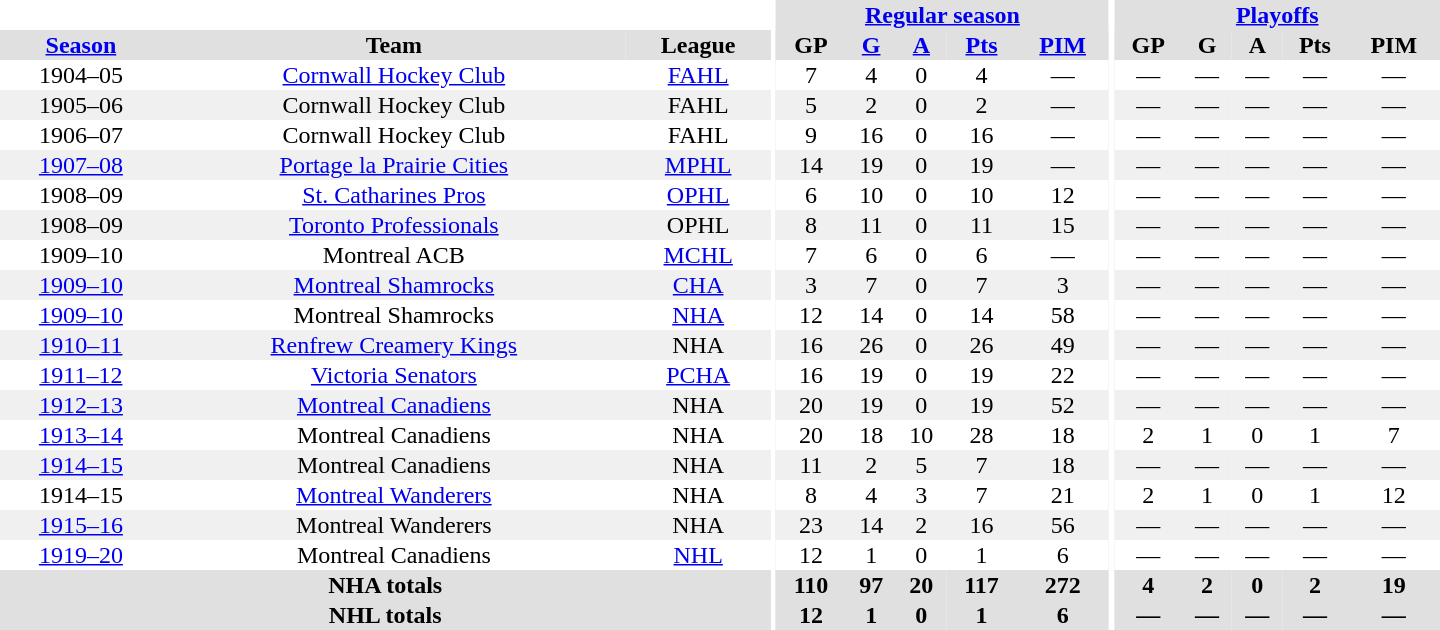<table border="0" cellpadding="1" cellspacing="0" style="text-align:center; width:60em">
<tr bgcolor="#e0e0e0">
<th colspan="3" bgcolor="#ffffff"></th>
<th rowspan="100" bgcolor="#ffffff"></th>
<th colspan="5"><a href='#'>Regular season</a></th>
<th rowspan="100" bgcolor="#ffffff"></th>
<th colspan="5"><a href='#'>Playoffs</a></th>
</tr>
<tr bgcolor="#e0e0e0">
<th><a href='#'>Season</a></th>
<th>Team</th>
<th>League</th>
<th>GP</th>
<th><a href='#'>G</a></th>
<th><a href='#'>A</a></th>
<th><a href='#'>Pts</a></th>
<th><a href='#'>PIM</a></th>
<th>GP</th>
<th>G</th>
<th>A</th>
<th>Pts</th>
<th>PIM</th>
</tr>
<tr>
<td>1904–05</td>
<td><a href='#'>Cornwall Hockey Club</a></td>
<td><a href='#'>FAHL</a></td>
<td>7</td>
<td>4</td>
<td>0</td>
<td>4</td>
<td>—</td>
<td>—</td>
<td>—</td>
<td>—</td>
<td>—</td>
<td>—</td>
</tr>
<tr bgcolor="#f0f0f0">
<td>1905–06</td>
<td>Cornwall Hockey Club</td>
<td>FAHL</td>
<td>5</td>
<td>2</td>
<td>0</td>
<td>2</td>
<td>—</td>
<td>—</td>
<td>—</td>
<td>—</td>
<td>—</td>
<td>—</td>
</tr>
<tr>
<td>1906–07</td>
<td>Cornwall Hockey Club</td>
<td>FAHL</td>
<td>9</td>
<td>16</td>
<td>0</td>
<td>16</td>
<td>—</td>
<td>—</td>
<td>—</td>
<td>—</td>
<td>—</td>
<td>—</td>
</tr>
<tr bgcolor="#f0f0f0">
<td><a href='#'>1907–08</a></td>
<td><a href='#'>Portage la Prairie Cities</a></td>
<td><a href='#'>MPHL</a></td>
<td>14</td>
<td>19</td>
<td>0</td>
<td>19</td>
<td>—</td>
<td>—</td>
<td>—</td>
<td>—</td>
<td>—</td>
<td>—</td>
</tr>
<tr>
<td>1908–09</td>
<td><a href='#'>St. Catharines Pros</a></td>
<td><a href='#'>OPHL</a></td>
<td>6</td>
<td>10</td>
<td>0</td>
<td>10</td>
<td>12</td>
<td>—</td>
<td>—</td>
<td>—</td>
<td>—</td>
<td>—</td>
</tr>
<tr bgcolor="#f0f0f0">
<td>1908–09</td>
<td><a href='#'>Toronto Professionals</a></td>
<td>OPHL</td>
<td>8</td>
<td>11</td>
<td>0</td>
<td>11</td>
<td>15</td>
<td>—</td>
<td>—</td>
<td>—</td>
<td>—</td>
<td>—</td>
</tr>
<tr>
<td>1909–10</td>
<td>Montreal ACB</td>
<td><a href='#'>MCHL</a></td>
<td>7</td>
<td>6</td>
<td>0</td>
<td>6</td>
<td>—</td>
<td>—</td>
<td>—</td>
<td>—</td>
<td>—</td>
<td>—</td>
</tr>
<tr bgcolor="#f0f0f0">
<td><a href='#'>1909–10</a></td>
<td><a href='#'>Montreal Shamrocks</a></td>
<td><a href='#'>CHA</a></td>
<td>3</td>
<td>7</td>
<td>0</td>
<td>7</td>
<td>3</td>
<td>—</td>
<td>—</td>
<td>—</td>
<td>—</td>
<td>—</td>
</tr>
<tr>
<td><a href='#'>1909–10</a></td>
<td>Montreal Shamrocks</td>
<td><a href='#'>NHA</a></td>
<td>12</td>
<td>14</td>
<td>0</td>
<td>14</td>
<td>58</td>
<td>—</td>
<td>—</td>
<td>—</td>
<td>—</td>
<td>—</td>
</tr>
<tr bgcolor="#f0f0f0">
<td><a href='#'>1910–11</a></td>
<td><a href='#'>Renfrew Creamery Kings</a></td>
<td>NHA</td>
<td>16</td>
<td>26</td>
<td>0</td>
<td>26</td>
<td>49</td>
<td>—</td>
<td>—</td>
<td>—</td>
<td>—</td>
<td>—</td>
</tr>
<tr>
<td><a href='#'>1911–12</a></td>
<td><a href='#'>Victoria Senators</a></td>
<td><a href='#'>PCHA</a></td>
<td>16</td>
<td>19</td>
<td>0</td>
<td>19</td>
<td>22</td>
<td>—</td>
<td>—</td>
<td>—</td>
<td>—</td>
<td>—</td>
</tr>
<tr bgcolor="#f0f0f0">
<td><a href='#'>1912–13</a></td>
<td><a href='#'>Montreal Canadiens</a></td>
<td>NHA</td>
<td>20</td>
<td>19</td>
<td>0</td>
<td>19</td>
<td>52</td>
<td>—</td>
<td>—</td>
<td>—</td>
<td>—</td>
<td>—</td>
</tr>
<tr>
<td><a href='#'>1913–14</a></td>
<td>Montreal Canadiens</td>
<td>NHA</td>
<td>20</td>
<td>18</td>
<td>10</td>
<td>28</td>
<td>18</td>
<td>2</td>
<td>1</td>
<td>0</td>
<td>1</td>
<td>7</td>
</tr>
<tr bgcolor="#f0f0f0">
<td><a href='#'>1914–15</a></td>
<td>Montreal Canadiens</td>
<td>NHA</td>
<td>11</td>
<td>2</td>
<td>5</td>
<td>7</td>
<td>18</td>
<td>—</td>
<td>—</td>
<td>—</td>
<td>—</td>
<td>—</td>
</tr>
<tr>
<td>1914–15</td>
<td><a href='#'>Montreal Wanderers</a></td>
<td>NHA</td>
<td>8</td>
<td>4</td>
<td>3</td>
<td>7</td>
<td>21</td>
<td>2</td>
<td>1</td>
<td>0</td>
<td>1</td>
<td>12</td>
</tr>
<tr bgcolor="#f0f0f0">
<td><a href='#'>1915–16</a></td>
<td>Montreal Wanderers</td>
<td>NHA</td>
<td>23</td>
<td>14</td>
<td>2</td>
<td>16</td>
<td>56</td>
<td>—</td>
<td>—</td>
<td>—</td>
<td>—</td>
<td>—</td>
</tr>
<tr>
<td><a href='#'>1919–20</a></td>
<td>Montreal Canadiens</td>
<td><a href='#'>NHL</a></td>
<td>12</td>
<td>1</td>
<td>0</td>
<td>1</td>
<td>6</td>
<td>—</td>
<td>—</td>
<td>—</td>
<td>—</td>
<td>—</td>
</tr>
<tr bgcolor="#e0e0e0">
<th colspan="3">NHA totals</th>
<th>110</th>
<th>97</th>
<th>20</th>
<th>117</th>
<th>272</th>
<th>4</th>
<th>2</th>
<th>0</th>
<th>2</th>
<th>19</th>
</tr>
<tr bgcolor="#e0e0e0">
<th colspan="3">NHL totals</th>
<th>12</th>
<th>1</th>
<th>0</th>
<th>1</th>
<th>6</th>
<th>—</th>
<th>—</th>
<th>—</th>
<th>—</th>
<th>—</th>
</tr>
</table>
